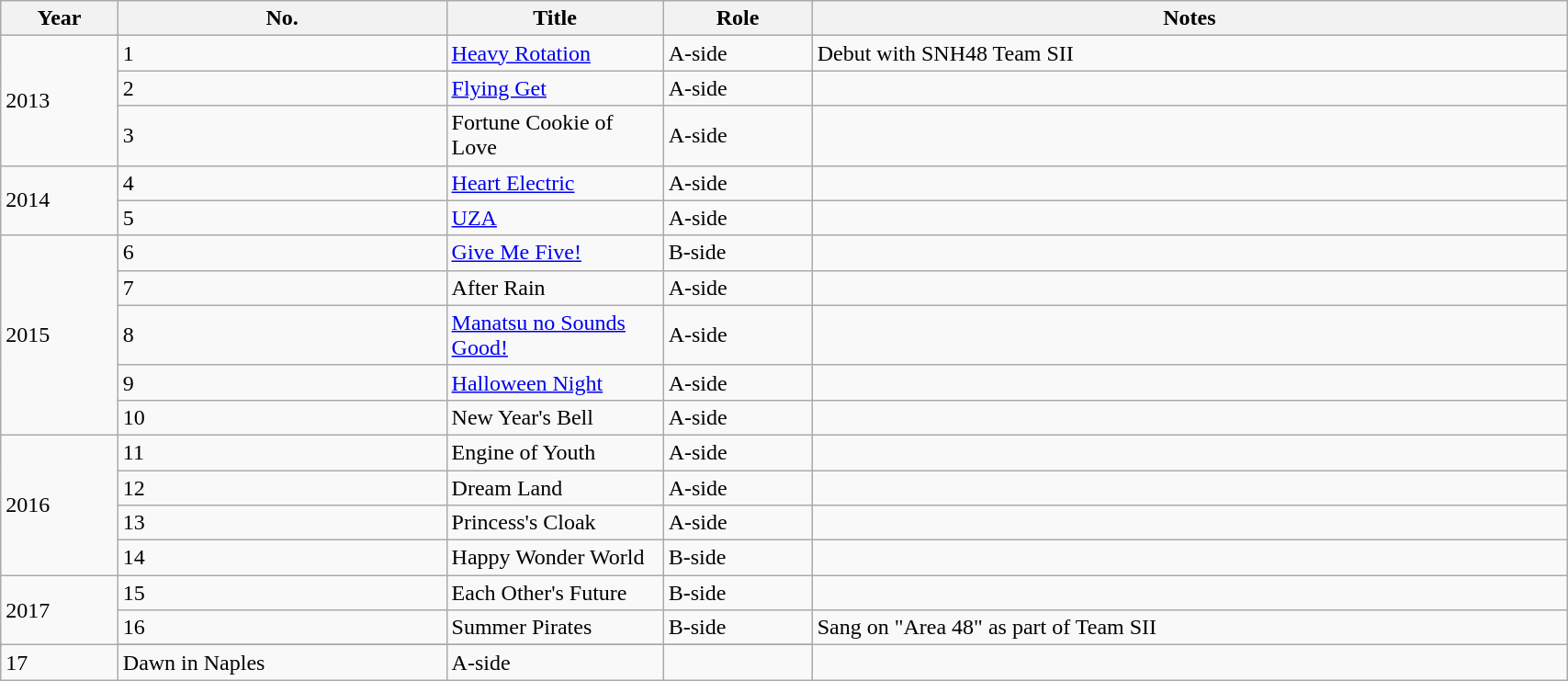<table class="wikitable sortable" style="width:90%;">
<tr>
<th>Year</th>
<th data-sort-type="number">No.</th>
<th style="width:150px;">Title</th>
<th>Role</th>
<th class="unsortable">Notes</th>
</tr>
<tr>
<td rowspan="3">2013</td>
<td>1</td>
<td><a href='#'>Heavy Rotation</a></td>
<td>A-side</td>
<td>Debut with SNH48 Team SII</td>
</tr>
<tr>
<td>2</td>
<td><a href='#'>Flying Get</a></td>
<td>A-side</td>
<td></td>
</tr>
<tr>
<td>3</td>
<td>Fortune Cookie of Love</td>
<td>A-side</td>
<td></td>
</tr>
<tr>
<td rowspan="2">2014</td>
<td>4</td>
<td><a href='#'>Heart Electric</a></td>
<td>A-side</td>
<td></td>
</tr>
<tr>
<td>5</td>
<td><a href='#'>UZA</a></td>
<td>A-side</td>
<td></td>
</tr>
<tr>
<td rowspan="5">2015</td>
<td>6</td>
<td><a href='#'>Give Me Five!</a></td>
<td>B-side</td>
<td></td>
</tr>
<tr>
<td>7</td>
<td>After Rain</td>
<td>A-side</td>
<td></td>
</tr>
<tr>
<td>8</td>
<td><a href='#'>Manatsu no Sounds Good!</a></td>
<td>A-side</td>
<td></td>
</tr>
<tr>
<td>9</td>
<td><a href='#'>Halloween Night</a></td>
<td>A-side</td>
<td></td>
</tr>
<tr>
<td>10</td>
<td>New Year's Bell</td>
<td>A-side</td>
<td></td>
</tr>
<tr>
<td rowspan="4">2016</td>
<td>11</td>
<td>Engine of Youth</td>
<td>A-side</td>
<td></td>
</tr>
<tr>
<td>12</td>
<td>Dream Land</td>
<td>A-side</td>
<td></td>
</tr>
<tr>
<td>13</td>
<td>Princess's Cloak</td>
<td>A-side</td>
<td></td>
</tr>
<tr>
<td>14</td>
<td>Happy Wonder World</td>
<td>B-side</td>
<td></td>
</tr>
<tr>
<td rowspan="3">2017</td>
<td>15</td>
<td>Each Other's Future</td>
<td>B-side</td>
<td></td>
</tr>
<tr>
<td>16</td>
<td>Summer Pirates</td>
<td>B-side</td>
<td>Sang on "Area 48" as part of Team SII</td>
</tr>
<tr>
</tr>
<tr>
<td>17</td>
<td>Dawn in Naples</td>
<td>A-side</td>
<td></td>
</tr>
</table>
